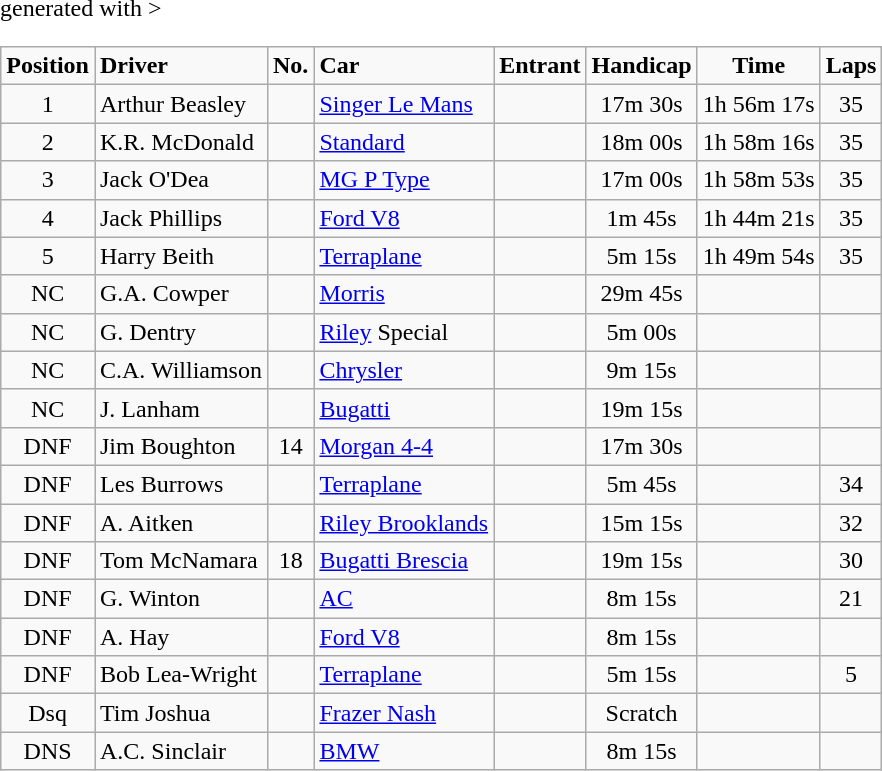<table class="wikitable" <hiddentext>generated with >
<tr style="font-weight:bold">
<td align="center">Position</td>
<td>Driver</td>
<td align="center">No.</td>
<td>Car</td>
<td>Entrant</td>
<td align="center">Handicap</td>
<td align="center">Time</td>
<td align="center">Laps</td>
</tr>
<tr>
<td align="center">1</td>
<td>Arthur Beasley</td>
<td align="center"></td>
<td><a href='#'>Singer Le Mans</a></td>
<td></td>
<td align="center">17m 30s</td>
<td align="center">1h 56m 17s</td>
<td align="center">35</td>
</tr>
<tr>
<td align="center">2</td>
<td>K.R. McDonald</td>
<td align="center"></td>
<td><a href='#'>Standard</a></td>
<td></td>
<td align="center">18m 00s</td>
<td align="center">1h 58m 16s</td>
<td align="center">35</td>
</tr>
<tr>
<td align="center">3</td>
<td>Jack O'Dea</td>
<td align="center"></td>
<td><a href='#'>MG P Type</a></td>
<td></td>
<td align="center">17m 00s</td>
<td align="center">1h 58m 53s</td>
<td align="center">35</td>
</tr>
<tr>
<td align="center">4</td>
<td>Jack Phillips</td>
<td align="center"></td>
<td><a href='#'>Ford V8</a></td>
<td></td>
<td align="center">1m 45s</td>
<td align="center">1h 44m 21s</td>
<td align="center">35</td>
</tr>
<tr>
<td align="center">5</td>
<td>Harry Beith</td>
<td align="center"></td>
<td><a href='#'>Terraplane</a></td>
<td></td>
<td align="center">5m 15s</td>
<td align="center">1h 49m 54s</td>
<td align="center">35</td>
</tr>
<tr>
<td align="center">NC</td>
<td>G.A. Cowper</td>
<td align="center"></td>
<td><a href='#'>Morris</a></td>
<td></td>
<td align="center">29m 45s</td>
<td align="center"></td>
<td align="center"></td>
</tr>
<tr>
<td align="center">NC</td>
<td>G. Dentry</td>
<td align="center"></td>
<td><a href='#'>Riley</a> Special</td>
<td></td>
<td align="center">5m 00s</td>
<td align="center"></td>
<td align="center"></td>
</tr>
<tr>
<td align="center">NC</td>
<td>C.A. Williamson</td>
<td align="center"></td>
<td><a href='#'>Chrysler</a></td>
<td></td>
<td align="center">9m 15s</td>
<td align="center"></td>
<td align="center"></td>
</tr>
<tr>
<td align="center">NC</td>
<td>J. Lanham</td>
<td align="center"></td>
<td><a href='#'>Bugatti</a></td>
<td></td>
<td align="center">19m 15s</td>
<td align="center"></td>
<td align="center"></td>
</tr>
<tr>
<td align="center">DNF</td>
<td>Jim Boughton</td>
<td align="center">14</td>
<td><a href='#'>Morgan 4-4</a></td>
<td></td>
<td align="center">17m 30s</td>
<td align="center"></td>
<td align="center"></td>
</tr>
<tr>
<td align="center">DNF</td>
<td>Les Burrows</td>
<td align="center"></td>
<td><a href='#'>Terraplane</a></td>
<td></td>
<td align="center">5m 45s</td>
<td align="center"></td>
<td align="center">34</td>
</tr>
<tr>
<td align="center">DNF</td>
<td>A. Aitken</td>
<td align="center"></td>
<td><a href='#'>Riley Brooklands</a></td>
<td></td>
<td align="center">15m 15s</td>
<td align="center"></td>
<td align="center">32</td>
</tr>
<tr>
<td align="center">DNF</td>
<td>Tom McNamara</td>
<td align="center">18</td>
<td><a href='#'>Bugatti Brescia</a></td>
<td></td>
<td align="center">19m 15s</td>
<td align="center"></td>
<td align="center">30</td>
</tr>
<tr>
<td align="center">DNF</td>
<td>G. Winton</td>
<td align="center"></td>
<td><a href='#'>AC</a></td>
<td></td>
<td align="center">8m 15s</td>
<td align="center"></td>
<td align="center">21</td>
</tr>
<tr>
<td align="center">DNF</td>
<td>A. Hay</td>
<td align="center"></td>
<td><a href='#'>Ford V8</a></td>
<td></td>
<td align="center">8m 15s</td>
<td align="center"></td>
<td align="center"></td>
</tr>
<tr>
<td align="center">DNF</td>
<td>Bob Lea-Wright</td>
<td align="center"></td>
<td><a href='#'>Terraplane</a></td>
<td></td>
<td align="center">5m 15s</td>
<td align="center"></td>
<td align="center">5</td>
</tr>
<tr>
<td align="center">Dsq</td>
<td>Tim Joshua</td>
<td align="center"></td>
<td><a href='#'>Frazer Nash</a></td>
<td></td>
<td align="center">Scratch</td>
<td align="center"></td>
<td align="center"></td>
</tr>
<tr>
<td align="center">DNS</td>
<td>A.C. Sinclair</td>
<td align="center"></td>
<td><a href='#'>BMW</a></td>
<td></td>
<td align="center">8m 15s</td>
<td align="center"></td>
<td align="center"></td>
</tr>
</table>
